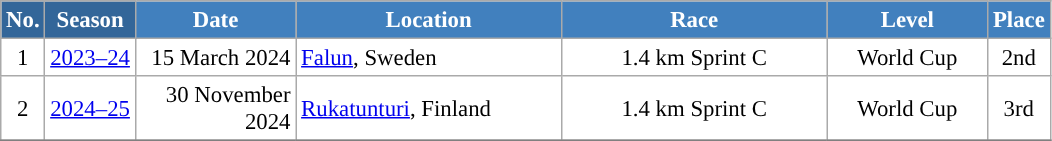<table class="wikitable sortable" style="font-size:95%; text-align:center; border:grey solid 1px; border-collapse:collapse; background:#ffffff;">
<tr style="background:#efefef;">
<th style="background-color:#369; color:white;">No.</th>
<th style="background-color:#369; color:white;">Season</th>
<th style="background-color:#4180be; color:white; width:100px;">Date</th>
<th style="background-color:#4180be; color:white; width:170px;">Location</th>
<th style="background-color:#4180be; color:white; width:170px;">Race</th>
<th style="background-color:#4180be; color:white; width:100px;">Level</th>
<th style="background-color:#4180be; color:white;">Place</th>
</tr>
<tr>
<td align=center>1</td>
<td align="center"><a href='#'>2023–24</a></td>
<td align=right>15 March 2024</td>
<td align=left> <a href='#'>Falun</a>, Sweden</td>
<td>1.4 km Sprint C</td>
<td>World Cup</td>
<td>2nd</td>
</tr>
<tr>
<td align=center>2</td>
<td align="center"><a href='#'>2024–25</a></td>
<td align=right>30 November 2024</td>
<td align=left> <a href='#'>Rukatunturi</a>, Finland</td>
<td>1.4 km Sprint C</td>
<td>World Cup</td>
<td>3rd</td>
</tr>
<tr>
</tr>
</table>
